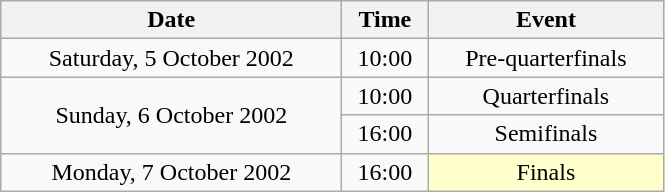<table class = "wikitable" style="text-align:center;">
<tr>
<th width=220>Date</th>
<th width=50>Time</th>
<th width=150>Event</th>
</tr>
<tr>
<td>Saturday, 5 October 2002</td>
<td>10:00</td>
<td>Pre-quarterfinals</td>
</tr>
<tr>
<td rowspan=2>Sunday, 6 October 2002</td>
<td>10:00</td>
<td>Quarterfinals</td>
</tr>
<tr>
<td>16:00</td>
<td>Semifinals</td>
</tr>
<tr>
<td>Monday, 7 October 2002</td>
<td>16:00</td>
<td bgcolor=ffffcc>Finals</td>
</tr>
</table>
